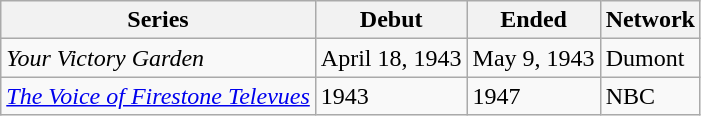<table class="wikitable">
<tr>
<th>Series</th>
<th>Debut</th>
<th>Ended</th>
<th>Network</th>
</tr>
<tr>
<td><em>Your Victory Garden</em></td>
<td>April 18, 1943</td>
<td>May 9, 1943</td>
<td>Dumont</td>
</tr>
<tr>
<td><em><a href='#'>The Voice of Firestone Televues</a></em></td>
<td>1943</td>
<td>1947</td>
<td>NBC</td>
</tr>
</table>
